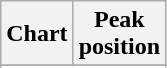<table class="wikitable plainrowheaders" style="text-align:center">
<tr>
<th scope="col">Chart</th>
<th scope="col">Peak<br>position</th>
</tr>
<tr>
</tr>
<tr>
</tr>
</table>
